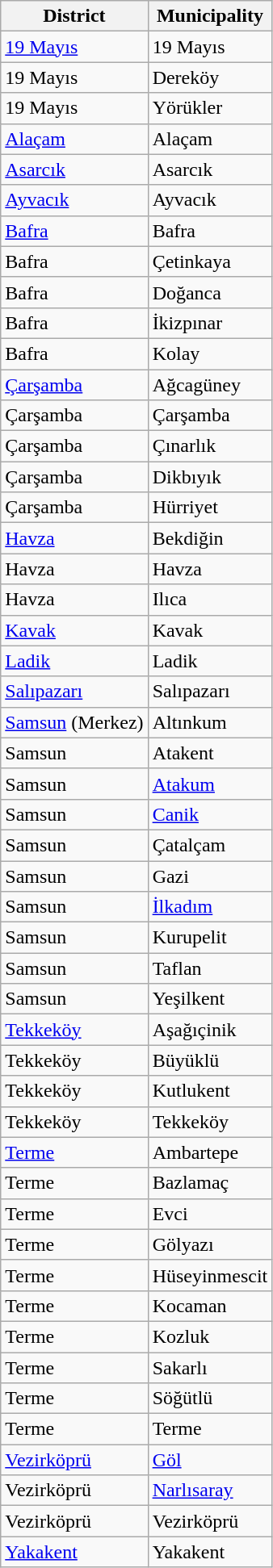<table class="sortable wikitable">
<tr>
<th>District</th>
<th>Municipality</th>
</tr>
<tr>
<td><a href='#'>19 Mayıs</a></td>
<td>19 Mayıs</td>
</tr>
<tr>
<td>19 Mayıs</td>
<td>Dereköy</td>
</tr>
<tr>
<td>19 Mayıs</td>
<td>Yörükler</td>
</tr>
<tr>
<td><a href='#'>Alaçam</a></td>
<td>Alaçam</td>
</tr>
<tr>
<td><a href='#'>Asarcık</a></td>
<td>Asarcık</td>
</tr>
<tr>
<td><a href='#'>Ayvacık</a></td>
<td>Ayvacık</td>
</tr>
<tr>
<td><a href='#'>Bafra</a></td>
<td>Bafra</td>
</tr>
<tr>
<td>Bafra</td>
<td>Çetinkaya</td>
</tr>
<tr>
<td>Bafra</td>
<td>Doğanca</td>
</tr>
<tr>
<td>Bafra</td>
<td>İkizpınar</td>
</tr>
<tr>
<td>Bafra</td>
<td>Kolay</td>
</tr>
<tr>
<td><a href='#'>Çarşamba</a></td>
<td>Ağcagüney</td>
</tr>
<tr>
<td>Çarşamba</td>
<td>Çarşamba</td>
</tr>
<tr>
<td>Çarşamba</td>
<td>Çınarlık</td>
</tr>
<tr>
<td>Çarşamba</td>
<td>Dikbıyık</td>
</tr>
<tr>
<td>Çarşamba</td>
<td>Hürriyet</td>
</tr>
<tr>
<td><a href='#'>Havza</a></td>
<td>Bekdiğin</td>
</tr>
<tr>
<td>Havza</td>
<td>Havza</td>
</tr>
<tr>
<td>Havza</td>
<td>Ilıca</td>
</tr>
<tr>
<td><a href='#'>Kavak</a></td>
<td>Kavak</td>
</tr>
<tr>
<td><a href='#'>Ladik</a></td>
<td>Ladik</td>
</tr>
<tr>
<td><a href='#'>Salıpazarı</a></td>
<td>Salıpazarı</td>
</tr>
<tr>
<td><a href='#'>Samsun</a> (Merkez)</td>
<td>Altınkum</td>
</tr>
<tr>
<td>Samsun</td>
<td>Atakent</td>
</tr>
<tr>
<td>Samsun</td>
<td><a href='#'>Atakum</a></td>
</tr>
<tr>
<td>Samsun</td>
<td><a href='#'>Canik</a></td>
</tr>
<tr>
<td>Samsun</td>
<td>Çatalçam</td>
</tr>
<tr>
<td>Samsun</td>
<td>Gazi</td>
</tr>
<tr>
<td>Samsun</td>
<td><a href='#'>İlkadım</a></td>
</tr>
<tr>
<td>Samsun</td>
<td>Kurupelit</td>
</tr>
<tr>
<td>Samsun</td>
<td>Taflan</td>
</tr>
<tr>
<td>Samsun</td>
<td>Yeşilkent</td>
</tr>
<tr>
<td><a href='#'>Tekkeköy</a></td>
<td>Aşağıçinik</td>
</tr>
<tr>
<td>Tekkeköy</td>
<td>Büyüklü</td>
</tr>
<tr>
<td>Tekkeköy</td>
<td>Kutlukent</td>
</tr>
<tr>
<td>Tekkeköy</td>
<td>Tekkeköy</td>
</tr>
<tr>
<td><a href='#'>Terme</a></td>
<td>Ambartepe</td>
</tr>
<tr>
<td>Terme</td>
<td>Bazlamaç</td>
</tr>
<tr>
<td>Terme</td>
<td>Evci</td>
</tr>
<tr>
<td>Terme</td>
<td>Gölyazı</td>
</tr>
<tr>
<td>Terme</td>
<td>Hüseyinmescit</td>
</tr>
<tr>
<td>Terme</td>
<td>Kocaman</td>
</tr>
<tr>
<td>Terme</td>
<td>Kozluk</td>
</tr>
<tr>
<td>Terme</td>
<td>Sakarlı</td>
</tr>
<tr>
<td>Terme</td>
<td>Söğütlü</td>
</tr>
<tr>
<td>Terme</td>
<td>Terme</td>
</tr>
<tr>
<td><a href='#'>Vezirköprü</a></td>
<td><a href='#'>Göl</a></td>
</tr>
<tr>
<td>Vezirköprü</td>
<td><a href='#'>Narlısaray</a></td>
</tr>
<tr>
<td>Vezirköprü</td>
<td>Vezirköprü</td>
</tr>
<tr>
<td><a href='#'>Yakakent</a></td>
<td>Yakakent</td>
</tr>
</table>
